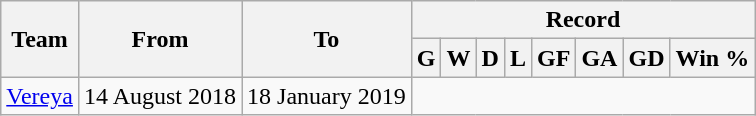<table class="wikitable" style="text-align:center">
<tr>
<th rowspan="2">Team</th>
<th rowspan="2">From</th>
<th rowspan="2">To</th>
<th colspan="8">Record</th>
</tr>
<tr>
<th>G</th>
<th>W</th>
<th>D</th>
<th>L</th>
<th>GF</th>
<th>GA</th>
<th>GD</th>
<th>Win %</th>
</tr>
<tr>
<td><a href='#'>Vereya</a></td>
<td>14 August 2018</td>
<td>18 January 2019<br></td>
</tr>
</table>
